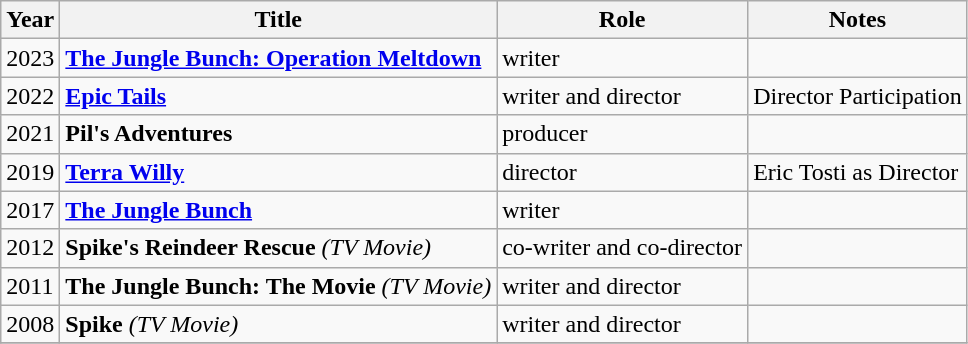<table class="wikitable">
<tr>
<th>Year</th>
<th>Title</th>
<th>Role</th>
<th>Notes</th>
</tr>
<tr>
<td>2023</td>
<td><strong><a href='#'>The Jungle Bunch: Operation Meltdown</a></strong></td>
<td>writer</td>
<td></td>
</tr>
<tr>
<td>2022</td>
<td><strong><a href='#'>Epic Tails</a></strong></td>
<td>writer and director</td>
<td>Director Participation</td>
</tr>
<tr>
<td>2021</td>
<td><strong>Pil's Adventures</strong></td>
<td>producer</td>
<td></td>
</tr>
<tr>
<td>2019</td>
<td><strong><a href='#'>Terra Willy</a></strong></td>
<td>director</td>
<td>Eric Tosti as Director</td>
</tr>
<tr>
<td>2017</td>
<td><strong><a href='#'>The Jungle Bunch</a></strong></td>
<td>writer</td>
<td></td>
</tr>
<tr>
<td>2012</td>
<td><strong>Spike's Reindeer Rescue</strong> <em>(TV Movie)</em></td>
<td>co-writer and co-director</td>
<td></td>
</tr>
<tr>
<td>2011</td>
<td><strong>The Jungle Bunch: The Movie</strong> <em>(TV Movie)</em></td>
<td>writer and director</td>
<td></td>
</tr>
<tr>
<td>2008</td>
<td><strong>Spike</strong> <em>(TV Movie)</em></td>
<td>writer and director</td>
<td></td>
</tr>
<tr>
</tr>
</table>
